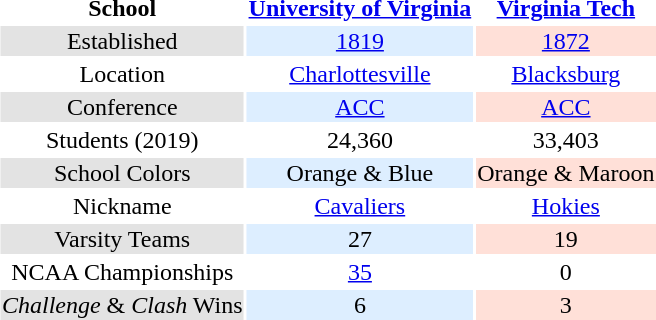<table id="toc" style="float:right; margin-left: 1em; margin-bottom: 1em; text-align: center">
<tr>
<td></td>
<td></td>
<td></td>
</tr>
<tr>
<th>School</th>
<th><a href='#'>University of Virginia</a></th>
<th><a href='#'>Virginia Tech</a></th>
</tr>
<tr>
<td style="background: #e3e3e3;">Established</td>
<td style="background: #ddeeff;"><a href='#'>1819</a></td>
<td style="background: #ffe0d8;"><a href='#'>1872</a></td>
</tr>
<tr>
<td>Location</td>
<td><a href='#'>Charlottesville</a></td>
<td><a href='#'>Blacksburg</a></td>
</tr>
<tr>
<td style="background: #e3e3e3;">Conference</td>
<td style="background: #ddeeff;"><a href='#'>ACC</a></td>
<td style="background: #ffe0d8;"><a href='#'>ACC</a></td>
</tr>
<tr>
<td>Students (2019)</td>
<td>24,360</td>
<td>33,403</td>
</tr>
<tr>
<td style="background: #e3e3e3;">School Colors</td>
<td style="background: #ddeeff;">Orange & Blue</td>
<td style="background: #ffe0d8;">Orange & Maroon</td>
</tr>
<tr>
<td>Nickname</td>
<td><a href='#'>Cavaliers</a></td>
<td><a href='#'>Hokies</a></td>
</tr>
<tr>
<td style="background: #e3e3e3;">Varsity Teams</td>
<td style="background: #ddeeff;">27</td>
<td style="background: #ffe0d8;">19</td>
</tr>
<tr>
<td>NCAA Championships</td>
<td><a href='#'>35</a></td>
<td>0</td>
</tr>
<tr>
<td style="background: #e3e3e3;"><em>Challenge</em> & <em>Clash</em> Wins</td>
<td style="background: #ddeeff;">6</td>
<td style="background: #ffe0d8;">3</td>
</tr>
</table>
